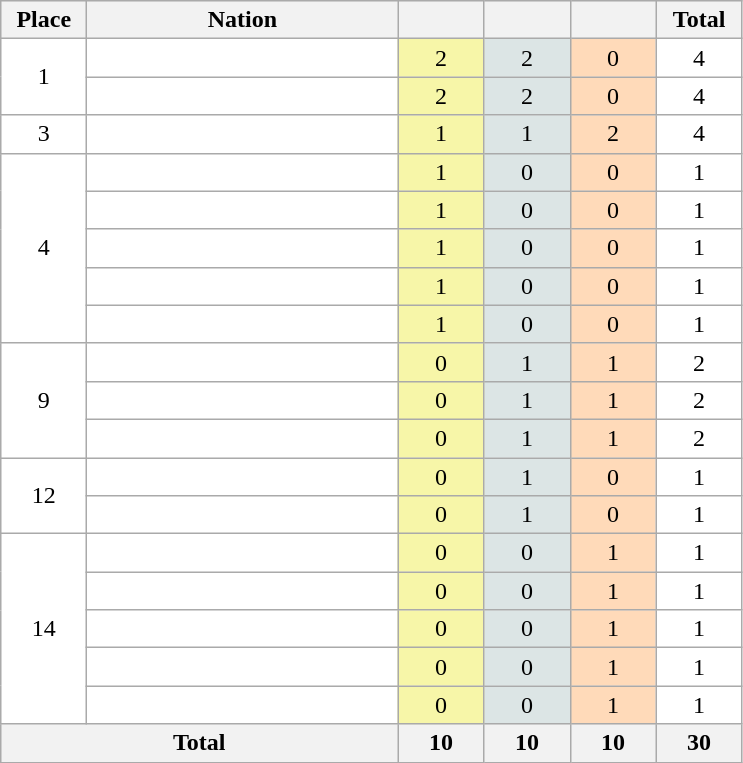<table class="wikitable" style="border:1px solid #AAAAAA">
<tr bgcolor="#EFEFEF">
<th width=50>Place</th>
<th width=200>Nation</th>
<th width=50></th>
<th width=50></th>
<th width=50></th>
<th width=50>Total</th>
</tr>
<tr align=center bgcolor="#FFFFFF">
<td rowspan=2>1</td>
<td align="left"></td>
<td style="background:#F7F6A8;">2</td>
<td style="background:#DCE5E5;">2</td>
<td style="background:#FFDAB9;">0</td>
<td>4</td>
</tr>
<tr align=center bgcolor="#FFFFFF">
<td align="left"></td>
<td style="background:#F7F6A8;">2</td>
<td style="background:#DCE5E5;">2</td>
<td style="background:#FFDAB9;">0</td>
<td>4</td>
</tr>
<tr align=center bgcolor="#FFFFFF">
<td>3</td>
<td align="left"></td>
<td style="background:#F7F6A8;">1</td>
<td style="background:#DCE5E5;">1</td>
<td style="background:#FFDAB9;">2</td>
<td>4</td>
</tr>
<tr align=center bgcolor="#FFFFFF">
<td rowspan=5>4</td>
<td align="left"></td>
<td style="background:#F7F6A8;">1</td>
<td style="background:#DCE5E5;">0</td>
<td style="background:#FFDAB9;">0</td>
<td>1</td>
</tr>
<tr align=center bgcolor="#FFFFFF">
<td align="left"></td>
<td style="background:#F7F6A8;">1</td>
<td style="background:#DCE5E5;">0</td>
<td style="background:#FFDAB9;">0</td>
<td>1</td>
</tr>
<tr align=center bgcolor="#FFFFFF">
<td align="left"></td>
<td style="background:#F7F6A8;">1</td>
<td style="background:#DCE5E5;">0</td>
<td style="background:#FFDAB9;">0</td>
<td>1</td>
</tr>
<tr align=center bgcolor="#FFFFFF">
<td align="left"></td>
<td style="background:#F7F6A8;">1</td>
<td style="background:#DCE5E5;">0</td>
<td style="background:#FFDAB9;">0</td>
<td>1</td>
</tr>
<tr align=center bgcolor="#FFFFFF">
<td align="left"></td>
<td style="background:#F7F6A8;">1</td>
<td style="background:#DCE5E5;">0</td>
<td style="background:#FFDAB9;">0</td>
<td>1</td>
</tr>
<tr align=center bgcolor="#FFFFFF">
<td rowspan=3>9</td>
<td align="left"></td>
<td style="background:#F7F6A8;">0</td>
<td style="background:#DCE5E5;">1</td>
<td style="background:#FFDAB9;">1</td>
<td>2</td>
</tr>
<tr align=center bgcolor="#FFFFFF">
<td align="left"></td>
<td style="background:#F7F6A8;">0</td>
<td style="background:#DCE5E5;">1</td>
<td style="background:#FFDAB9;">1</td>
<td>2</td>
</tr>
<tr align=center bgcolor="#FFFFFF">
<td align="left"></td>
<td style="background:#F7F6A8;">0</td>
<td style="background:#DCE5E5;">1</td>
<td style="background:#FFDAB9;">1</td>
<td>2</td>
</tr>
<tr align=center bgcolor="#FFFFFF">
<td rowspan=2>12</td>
<td align="left"></td>
<td style="background:#F7F6A8;">0</td>
<td style="background:#DCE5E5;">1</td>
<td style="background:#FFDAB9;">0</td>
<td>1</td>
</tr>
<tr align=center bgcolor="#FFFFFF">
<td align="left"></td>
<td style="background:#F7F6A8;">0</td>
<td style="background:#DCE5E5;">1</td>
<td style="background:#FFDAB9;">0</td>
<td>1</td>
</tr>
<tr align=center bgcolor="#FFFFFF">
<td rowspan=5>14</td>
<td align="left"></td>
<td style="background:#F7F6A8;">0</td>
<td style="background:#DCE5E5;">0</td>
<td style="background:#FFDAB9;">1</td>
<td>1</td>
</tr>
<tr align=center bgcolor="#FFFFFF">
<td align="left"></td>
<td style="background:#F7F6A8;">0</td>
<td style="background:#DCE5E5;">0</td>
<td style="background:#FFDAB9;">1</td>
<td>1</td>
</tr>
<tr align=center bgcolor="#FFFFFF">
<td align="left"></td>
<td style="background:#F7F6A8;">0</td>
<td style="background:#DCE5E5;">0</td>
<td style="background:#FFDAB9;">1</td>
<td>1</td>
</tr>
<tr align=center bgcolor="#FFFFFF">
<td align="left"></td>
<td style="background:#F7F6A8;">0</td>
<td style="background:#DCE5E5;">0</td>
<td style="background:#FFDAB9;">1</td>
<td>1</td>
</tr>
<tr align=center bgcolor="#FFFFFF">
<td align="left"></td>
<td style="background:#F7F6A8;">0</td>
<td style="background:#DCE5E5;">0</td>
<td style="background:#FFDAB9;">1</td>
<td>1</td>
</tr>
<tr bgcolor="#EFEFEF">
<th colspan=2>Total</th>
<th>10</th>
<th>10</th>
<th>10</th>
<th>30</th>
</tr>
</table>
